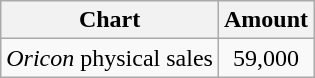<table class="wikitable">
<tr>
<th>Chart</th>
<th>Amount</th>
</tr>
<tr>
<td><em>Oricon</em> physical sales</td>
<td align="center">59,000</td>
</tr>
</table>
